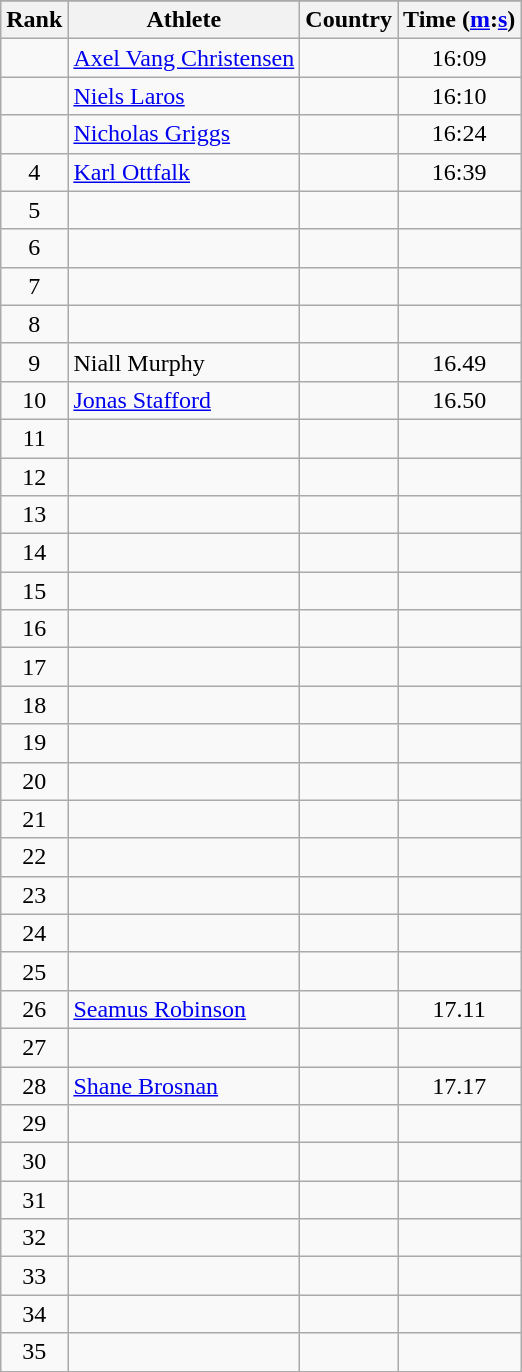<table class="wikitable sortable" style="text-align:center;">
<tr>
</tr>
<tr>
<th>Rank</th>
<th>Athlete</th>
<th>Country</th>
<th>Time (<a href='#'>m</a>:<a href='#'>s</a>)</th>
</tr>
<tr>
<td></td>
<td align=left><a href='#'>Axel Vang Christensen</a></td>
<td align=left></td>
<td>16:09</td>
</tr>
<tr>
<td></td>
<td align=left><a href='#'>Niels Laros</a></td>
<td align=left></td>
<td>16:10</td>
</tr>
<tr>
<td></td>
<td align=left><a href='#'>Nicholas Griggs</a></td>
<td align=left></td>
<td>16:24</td>
</tr>
<tr>
<td>4</td>
<td align=left><a href='#'>Karl Ottfalk</a></td>
<td align=left></td>
<td>16:39</td>
</tr>
<tr>
<td>5</td>
<td align=left><a href='#'></a></td>
<td align=left></td>
<td></td>
</tr>
<tr>
<td>6</td>
<td align=left><a href='#'></a></td>
<td align=left></td>
<td></td>
</tr>
<tr>
<td>7</td>
<td align=left><a href='#'></a></td>
<td align=left></td>
<td></td>
</tr>
<tr>
<td>8</td>
<td align=left><a href='#'></a></td>
<td align=left></td>
<td></td>
</tr>
<tr>
<td>9</td>
<td align=left>Niall Murphy</td>
<td align=left></td>
<td>16.49</td>
</tr>
<tr>
<td>10</td>
<td align=left><a href='#'>Jonas Stafford</a></td>
<td align=left></td>
<td>16.50</td>
</tr>
<tr>
<td>11</td>
<td align=left><a href='#'></a></td>
<td align=left></td>
<td></td>
</tr>
<tr>
<td>12</td>
<td align=left><a href='#'></a></td>
<td align=left></td>
<td></td>
</tr>
<tr>
<td>13</td>
<td align=left><a href='#'></a></td>
<td align=left></td>
<td></td>
</tr>
<tr>
<td>14</td>
<td align=left><a href='#'></a></td>
<td align=left></td>
<td></td>
</tr>
<tr>
<td>15</td>
<td align=left><a href='#'></a></td>
<td align=left></td>
<td></td>
</tr>
<tr>
<td>16</td>
<td align=left><a href='#'></a></td>
<td align=left></td>
<td></td>
</tr>
<tr>
<td>17</td>
<td align=left><a href='#'></a></td>
<td align=left></td>
<td></td>
</tr>
<tr>
<td>18</td>
<td align=left><a href='#'></a></td>
<td align=left></td>
<td></td>
</tr>
<tr>
<td>19</td>
<td align=left><a href='#'></a></td>
<td align=left></td>
<td></td>
</tr>
<tr>
<td>20</td>
<td align=left><a href='#'></a></td>
<td align=left></td>
<td></td>
</tr>
<tr>
<td>21</td>
<td align=left><a href='#'></a></td>
<td align=left></td>
<td></td>
</tr>
<tr>
<td>22</td>
<td align=left><a href='#'></a></td>
<td align=left></td>
<td></td>
</tr>
<tr>
<td>23</td>
<td align=left><a href='#'></a></td>
<td align=left></td>
<td></td>
</tr>
<tr>
<td>24</td>
<td align=left><a href='#'></a></td>
<td align=left></td>
<td></td>
</tr>
<tr>
<td>25</td>
<td align=left><a href='#'></a></td>
<td align=left></td>
<td></td>
</tr>
<tr>
<td>26</td>
<td align=left><a href='#'>Seamus Robinson</a></td>
<td align=left></td>
<td>17.11</td>
</tr>
<tr>
<td>27</td>
<td align=left><a href='#'></a></td>
<td align=left></td>
<td></td>
</tr>
<tr>
<td>28</td>
<td align=left><a href='#'>Shane Brosnan</a></td>
<td align=left></td>
<td>17.17</td>
</tr>
<tr>
<td>29</td>
<td align=left><a href='#'></a></td>
<td align=left></td>
<td></td>
</tr>
<tr>
<td>30</td>
<td align=left><a href='#'></a></td>
<td align=left></td>
<td></td>
</tr>
<tr>
<td>31</td>
<td align=left><a href='#'></a></td>
<td align=left></td>
<td></td>
</tr>
<tr>
<td>32</td>
<td align=left><a href='#'></a></td>
<td align=left></td>
<td></td>
</tr>
<tr>
<td>33</td>
<td align=left><a href='#'></a></td>
<td align=left></td>
<td></td>
</tr>
<tr>
<td>34</td>
<td align=left><a href='#'></a></td>
<td align=left></td>
<td></td>
</tr>
<tr>
<td>35</td>
<td align=left><a href='#'></a></td>
<td align=left></td>
<td></td>
</tr>
</table>
